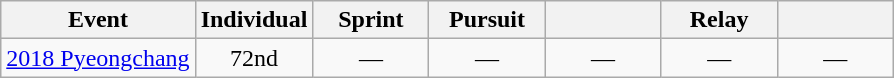<table class="wikitable" style="text-align: center;">
<tr ">
<th>Event</th>
<th style="width:70px;">Individual</th>
<th style="width:70px;">Sprint</th>
<th style="width:70px;">Pursuit</th>
<th style="width:70px;"></th>
<th style="width:70px;">Relay</th>
<th style="width:70px;"></th>
</tr>
<tr>
<td align=left> <a href='#'>2018 Pyeongchang</a></td>
<td>72nd</td>
<td>—</td>
<td>—</td>
<td>—</td>
<td>—</td>
<td>—</td>
</tr>
</table>
